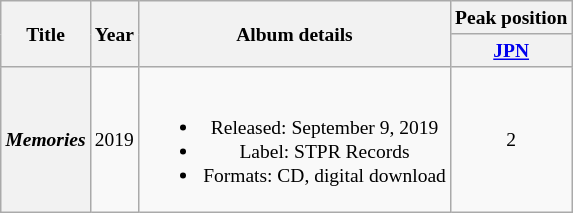<table class="wikitable plainrowheaders" style="font-size:small; text-align:center">
<tr>
<th rowspan="2">Title</th>
<th rowspan="2">Year</th>
<th rowspan="2">Album details</th>
<th colspan="1">Peak position</th>
</tr>
<tr>
<th><a href='#'>JPN</a><br></th>
</tr>
<tr>
<th scope="row"><em>Memories</em></th>
<td>2019</td>
<td><br><ul><li>Released: September 9, 2019</li><li>Label: STPR Records</li><li>Formats: CD, digital download</li></ul></td>
<td>2</td>
</tr>
</table>
